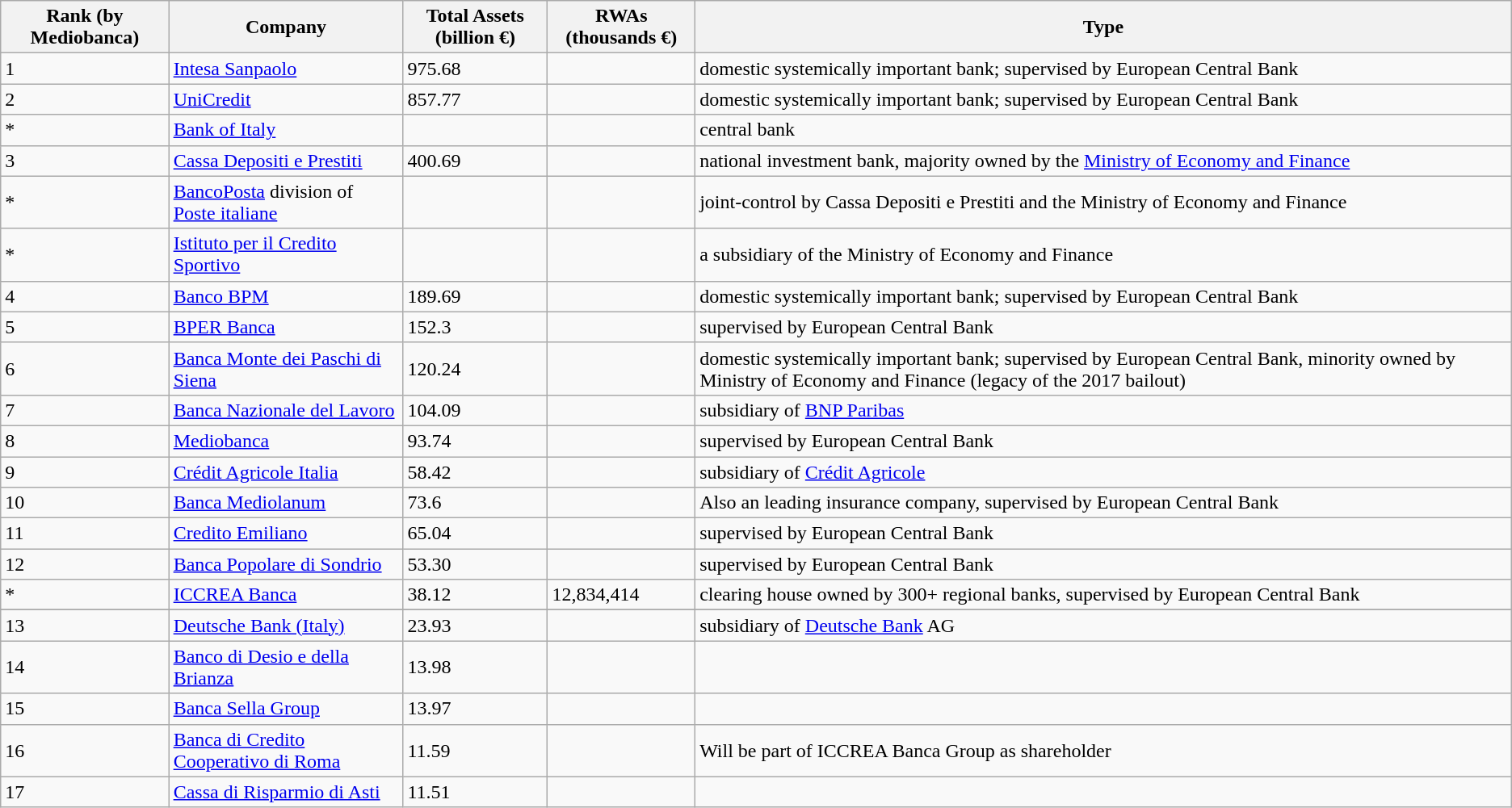<table class="wikitable">
<tr>
<th>Rank (by Mediobanca)</th>
<th>Company</th>
<th>Total Assets (billion €)</th>
<th>RWAs (thousands €)</th>
<th>Type</th>
</tr>
<tr>
<td> 1</td>
<td><a href='#'>Intesa Sanpaolo</a></td>
<td> 975.68</td>
<td></td>
<td>domestic systemically important bank; supervised by European Central Bank</td>
</tr>
<tr>
<td> 2</td>
<td><a href='#'>UniCredit</a></td>
<td> 857.77</td>
<td></td>
<td>domestic systemically important bank; supervised by European Central Bank</td>
</tr>
<tr>
<td>*</td>
<td><a href='#'>Bank of Italy</a></td>
<td></td>
<td></td>
<td>central bank</td>
</tr>
<tr>
<td> 3</td>
<td><a href='#'>Cassa Depositi e Prestiti</a></td>
<td> 400.69</td>
<td></td>
<td>national investment bank, majority owned by the <a href='#'>Ministry of Economy and Finance</a></td>
</tr>
<tr>
<td>*</td>
<td><a href='#'>BancoPosta</a> division of <a href='#'>Poste italiane</a></td>
<td></td>
<td></td>
<td>joint-control by Cassa Depositi e Prestiti and the Ministry of Economy and Finance</td>
</tr>
<tr>
<td>*</td>
<td><a href='#'>Istituto per il Credito Sportivo</a></td>
<td></td>
<td></td>
<td>a subsidiary of the Ministry of Economy and Finance</td>
</tr>
<tr>
<td> 4</td>
<td><a href='#'>Banco BPM</a></td>
<td> 189.69</td>
<td></td>
<td>domestic systemically important bank; supervised by European Central Bank</td>
</tr>
<tr>
<td> 5</td>
<td><a href='#'>BPER Banca</a></td>
<td> 152.3</td>
<td></td>
<td>supervised by European Central Bank</td>
</tr>
<tr>
<td> 6</td>
<td><a href='#'>Banca Monte dei Paschi di Siena</a></td>
<td> 120.24</td>
<td></td>
<td>domestic systemically important bank; supervised by European Central Bank, minority owned by Ministry of Economy and Finance (legacy of the 2017 bailout)</td>
</tr>
<tr>
<td> 7</td>
<td><a href='#'>Banca Nazionale del Lavoro</a></td>
<td> 104.09</td>
<td></td>
<td>subsidiary of <a href='#'>BNP Paribas</a></td>
</tr>
<tr>
<td> 8</td>
<td><a href='#'>Mediobanca</a></td>
<td> 93.74</td>
<td></td>
<td>supervised by European Central Bank</td>
</tr>
<tr>
<td> 9</td>
<td><a href='#'>Crédit Agricole Italia</a></td>
<td> 58.42</td>
<td></td>
<td>subsidiary of <a href='#'>Crédit Agricole</a></td>
</tr>
<tr>
<td>10</td>
<td><a href='#'>Banca Mediolanum</a></td>
<td> 73.6</td>
<td></td>
<td>Also an leading insurance company, supervised by European Central Bank</td>
</tr>
<tr>
<td>11</td>
<td><a href='#'>Credito Emiliano</a></td>
<td> 65.04</td>
<td></td>
<td>supervised by European Central Bank</td>
</tr>
<tr>
<td>12</td>
<td><a href='#'>Banca Popolare di Sondrio</a></td>
<td> 53.30</td>
<td></td>
<td>supervised by European Central Bank</td>
</tr>
<tr>
<td>*</td>
<td><a href='#'>ICCREA Banca</a></td>
<td> 38.12 </td>
<td> 12,834,414</td>
<td>clearing house owned by 300+ regional banks, supervised by European Central Bank</td>
</tr>
<tr>
</tr>
<tr>
<td>13</td>
<td><a href='#'>Deutsche Bank (Italy)</a></td>
<td> 23.93</td>
<td></td>
<td>subsidiary of <a href='#'>Deutsche Bank</a> AG</td>
</tr>
<tr>
<td>14</td>
<td><a href='#'>Banco di Desio e della Brianza</a></td>
<td> 13.98</td>
<td></td>
<td></td>
</tr>
<tr>
<td>15</td>
<td><a href='#'>Banca Sella Group</a></td>
<td> 13.97</td>
<td></td>
<td></td>
</tr>
<tr>
<td>16</td>
<td><a href='#'>Banca di Credito Cooperativo di Roma</a></td>
<td> 11.59</td>
<td></td>
<td>Will be part of ICCREA Banca Group as shareholder</td>
</tr>
<tr>
<td>17</td>
<td><a href='#'>Cassa di Risparmio di Asti</a></td>
<td> 11.51</td>
<td></td>
<td></td>
</tr>
</table>
